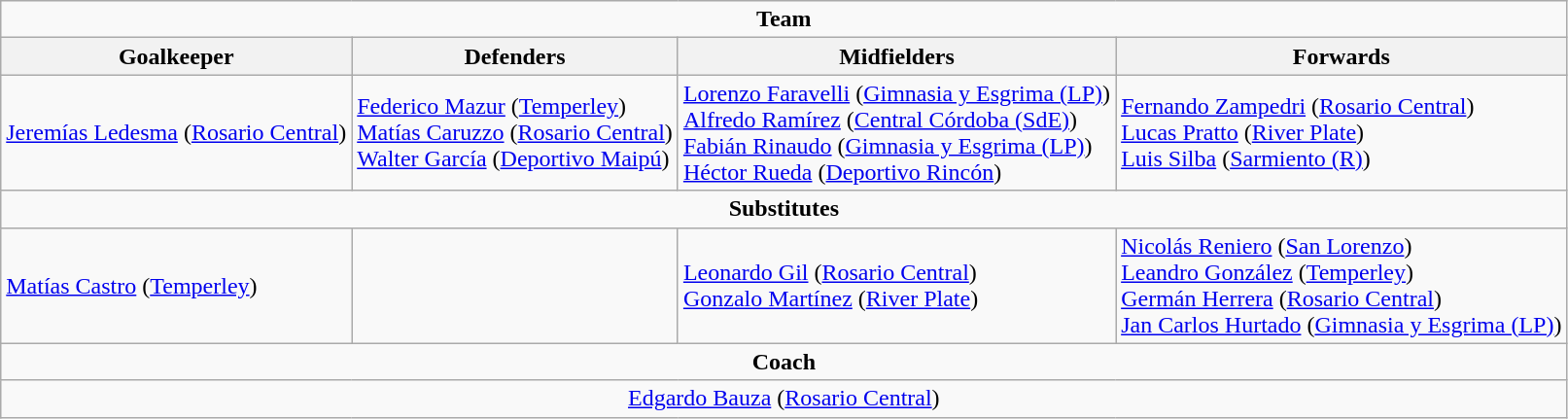<table class=wikitable>
<tr>
<td colspan=4 align=center><strong>Team</strong></td>
</tr>
<tr>
<th>Goalkeeper</th>
<th>Defenders</th>
<th>Midfielders</th>
<th>Forwards</th>
</tr>
<tr>
<td><a href='#'>Jeremías Ledesma</a> (<a href='#'>Rosario Central</a>)</td>
<td><a href='#'>Federico Mazur</a> (<a href='#'>Temperley</a>)<br><a href='#'>Matías Caruzzo</a> (<a href='#'>Rosario Central</a>)<br><a href='#'>Walter García</a> (<a href='#'>Deportivo Maipú</a>)</td>
<td><a href='#'>Lorenzo Faravelli</a> (<a href='#'>Gimnasia y Esgrima (LP)</a>)<br><a href='#'>Alfredo Ramírez</a> (<a href='#'>Central Córdoba (SdE)</a>)<br><a href='#'>Fabián Rinaudo</a> (<a href='#'>Gimnasia y Esgrima (LP)</a>)<br><a href='#'>Héctor Rueda</a> (<a href='#'>Deportivo Rincón</a>)</td>
<td><a href='#'>Fernando Zampedri</a> (<a href='#'>Rosario Central</a>)<br><a href='#'>Lucas Pratto</a> (<a href='#'>River Plate</a>)<br><a href='#'>Luis Silba</a> (<a href='#'>Sarmiento (R)</a>)</td>
</tr>
<tr>
<td colspan=4 align=center><strong>Substitutes</strong></td>
</tr>
<tr>
<td><a href='#'>Matías Castro</a> (<a href='#'>Temperley</a>)</td>
<td></td>
<td><a href='#'>Leonardo Gil</a> (<a href='#'>Rosario Central</a>)<br><a href='#'>Gonzalo Martínez</a> (<a href='#'>River Plate</a>)</td>
<td><a href='#'>Nicolás Reniero</a> (<a href='#'>San Lorenzo</a>)<br><a href='#'>Leandro González</a> (<a href='#'>Temperley</a>)<br><a href='#'>Germán Herrera</a> (<a href='#'>Rosario Central</a>)<br><a href='#'>Jan Carlos Hurtado</a> (<a href='#'>Gimnasia y Esgrima (LP)</a>)</td>
</tr>
<tr>
<td colspan=4 align=center><strong>Coach</strong></td>
</tr>
<tr>
<td colspan=4 align=center><a href='#'>Edgardo Bauza</a> (<a href='#'>Rosario Central</a>)</td>
</tr>
</table>
